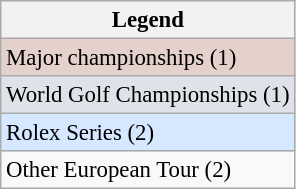<table class="wikitable" style="font-size:95%;">
<tr>
<th>Legend</th>
</tr>
<tr style="background:#e5d1cb;">
<td>Major championships  (1)</td>
</tr>
<tr style="background:#dfe2e9;">
<td>World Golf Championships (1)</td>
</tr>
<tr style="background:#D6E8FF;">
<td>Rolex Series (2)</td>
</tr>
<tr>
<td>Other European Tour (2)</td>
</tr>
</table>
